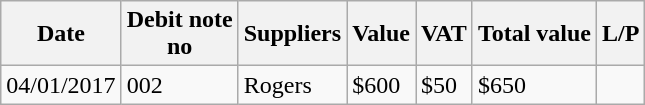<table class="wikitable">
<tr>
<th>Date</th>
<th>Debit note<br>no</th>
<th>Suppliers</th>
<th>Value</th>
<th>VAT</th>
<th>Total value</th>
<th>L/P</th>
</tr>
<tr>
<td>04/01/2017</td>
<td>002</td>
<td>Rogers</td>
<td>$600</td>
<td>$50</td>
<td>$650</td>
<td></td>
</tr>
</table>
